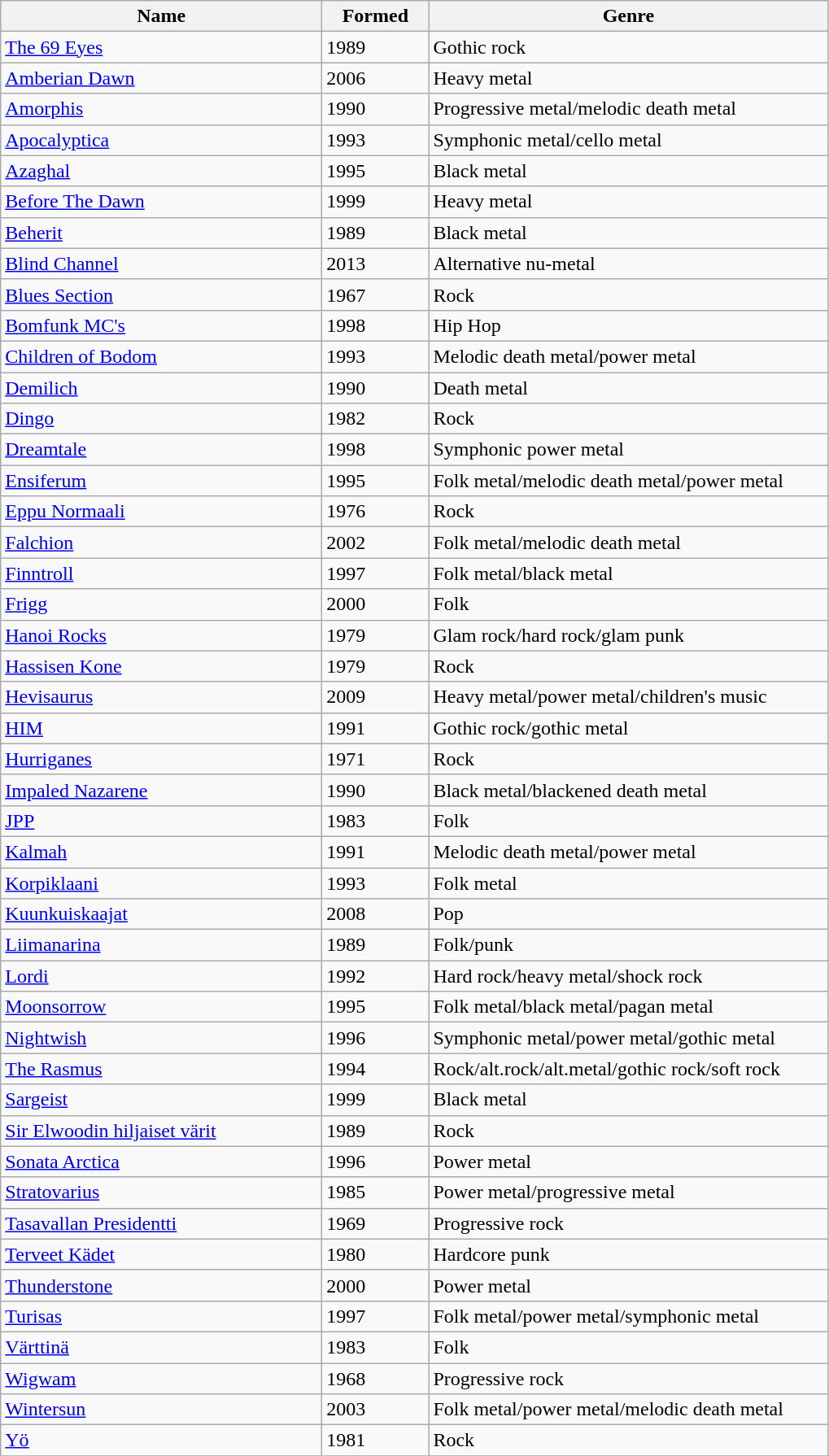<table class="wikitable" style="text-align: left;">
<tr>
<th style="width:16em;">Name</th>
<th style="width:5em;">Formed</th>
<th style="width:20em;">Genre</th>
</tr>
<tr>
<td><a href='#'>The 69 Eyes</a></td>
<td>1989</td>
<td>Gothic rock</td>
</tr>
<tr>
<td><a href='#'>Amberian Dawn</a></td>
<td>2006</td>
<td>Heavy metal</td>
</tr>
<tr>
<td><a href='#'>Amorphis</a></td>
<td>1990</td>
<td>Progressive metal/melodic death metal</td>
</tr>
<tr>
<td><a href='#'>Apocalyptica</a></td>
<td>1993</td>
<td>Symphonic metal/cello metal</td>
</tr>
<tr>
<td><a href='#'>Azaghal</a></td>
<td>1995</td>
<td>Black metal</td>
</tr>
<tr>
<td><a href='#'>Before The Dawn</a></td>
<td>1999</td>
<td>Heavy metal</td>
</tr>
<tr>
<td><a href='#'>Beherit</a></td>
<td>1989</td>
<td>Black metal</td>
</tr>
<tr>
<td><a href='#'>Blind Channel</a></td>
<td>2013</td>
<td>Alternative nu-metal</td>
</tr>
<tr>
<td><a href='#'>Blues Section</a></td>
<td>1967</td>
<td>Rock</td>
</tr>
<tr>
<td><a href='#'>Bomfunk MC's</a></td>
<td>1998</td>
<td>Hip Hop</td>
</tr>
<tr>
<td><a href='#'>Children of Bodom</a></td>
<td>1993</td>
<td>Melodic death metal/power metal</td>
</tr>
<tr>
<td><a href='#'>Demilich</a></td>
<td>1990</td>
<td>Death metal</td>
</tr>
<tr>
<td><a href='#'>Dingo</a></td>
<td>1982</td>
<td>Rock</td>
</tr>
<tr>
<td><a href='#'>Dreamtale</a></td>
<td>1998</td>
<td>Symphonic power metal</td>
</tr>
<tr>
<td><a href='#'>Ensiferum</a></td>
<td>1995</td>
<td>Folk metal/melodic death metal/power metal</td>
</tr>
<tr>
<td><a href='#'>Eppu Normaali</a></td>
<td>1976</td>
<td>Rock</td>
</tr>
<tr>
<td><a href='#'>Falchion</a></td>
<td>2002</td>
<td>Folk metal/melodic death metal</td>
</tr>
<tr>
<td><a href='#'>Finntroll</a></td>
<td>1997</td>
<td>Folk metal/black metal</td>
</tr>
<tr>
<td><a href='#'>Frigg</a></td>
<td>2000</td>
<td>Folk</td>
</tr>
<tr>
<td><a href='#'>Hanoi Rocks</a></td>
<td>1979</td>
<td>Glam rock/hard rock/glam punk</td>
</tr>
<tr>
<td><a href='#'>Hassisen Kone</a></td>
<td>1979</td>
<td>Rock</td>
</tr>
<tr>
<td><a href='#'>Hevisaurus</a></td>
<td>2009</td>
<td>Heavy metal/power metal/children's music</td>
</tr>
<tr>
<td><a href='#'>HIM</a></td>
<td>1991</td>
<td>Gothic rock/gothic metal</td>
</tr>
<tr>
<td><a href='#'>Hurriganes</a></td>
<td>1971</td>
<td>Rock</td>
</tr>
<tr>
<td><a href='#'>Impaled Nazarene</a></td>
<td>1990</td>
<td>Black metal/blackened death metal</td>
</tr>
<tr>
<td><a href='#'>JPP</a></td>
<td>1983</td>
<td>Folk</td>
</tr>
<tr>
<td><a href='#'>Kalmah</a></td>
<td>1991</td>
<td>Melodic death metal/power metal</td>
</tr>
<tr>
<td><a href='#'>Korpiklaani</a></td>
<td>1993</td>
<td>Folk metal</td>
</tr>
<tr>
<td><a href='#'>Kuunkuiskaajat</a></td>
<td>2008</td>
<td>Pop</td>
</tr>
<tr>
<td><a href='#'>Liimanarina</a></td>
<td>1989</td>
<td>Folk/punk</td>
</tr>
<tr>
<td><a href='#'>Lordi</a></td>
<td>1992</td>
<td>Hard rock/heavy metal/shock rock</td>
</tr>
<tr>
<td><a href='#'>Moonsorrow</a></td>
<td>1995</td>
<td>Folk metal/black metal/pagan metal</td>
</tr>
<tr>
<td><a href='#'>Nightwish</a></td>
<td>1996</td>
<td>Symphonic metal/power metal/gothic metal</td>
</tr>
<tr>
<td><a href='#'>The Rasmus</a></td>
<td>1994</td>
<td>Rock/alt.rock/alt.metal/gothic rock/soft rock</td>
</tr>
<tr>
<td><a href='#'>Sargeist</a></td>
<td>1999</td>
<td>Black metal</td>
</tr>
<tr>
<td><a href='#'>Sir Elwoodin hiljaiset värit</a></td>
<td>1989</td>
<td>Rock</td>
</tr>
<tr>
<td><a href='#'>Sonata Arctica</a></td>
<td>1996</td>
<td>Power metal</td>
</tr>
<tr>
<td><a href='#'>Stratovarius</a></td>
<td>1985</td>
<td>Power metal/progressive metal</td>
</tr>
<tr>
<td><a href='#'>Tasavallan Presidentti</a></td>
<td>1969</td>
<td>Progressive rock</td>
</tr>
<tr>
<td><a href='#'>Terveet Kädet</a></td>
<td>1980</td>
<td>Hardcore punk</td>
</tr>
<tr>
<td><a href='#'>Thunderstone</a></td>
<td>2000</td>
<td>Power metal</td>
</tr>
<tr>
<td><a href='#'>Turisas</a></td>
<td>1997</td>
<td>Folk metal/power metal/symphonic metal</td>
</tr>
<tr>
<td><a href='#'>Värttinä</a></td>
<td>1983</td>
<td>Folk</td>
</tr>
<tr>
<td><a href='#'>Wigwam</a></td>
<td>1968</td>
<td>Progressive rock</td>
</tr>
<tr>
<td><a href='#'>Wintersun</a></td>
<td>2003</td>
<td>Folk metal/power metal/melodic death metal</td>
</tr>
<tr>
<td><a href='#'>Yö</a></td>
<td>1981</td>
<td>Rock</td>
</tr>
<tr>
</tr>
</table>
